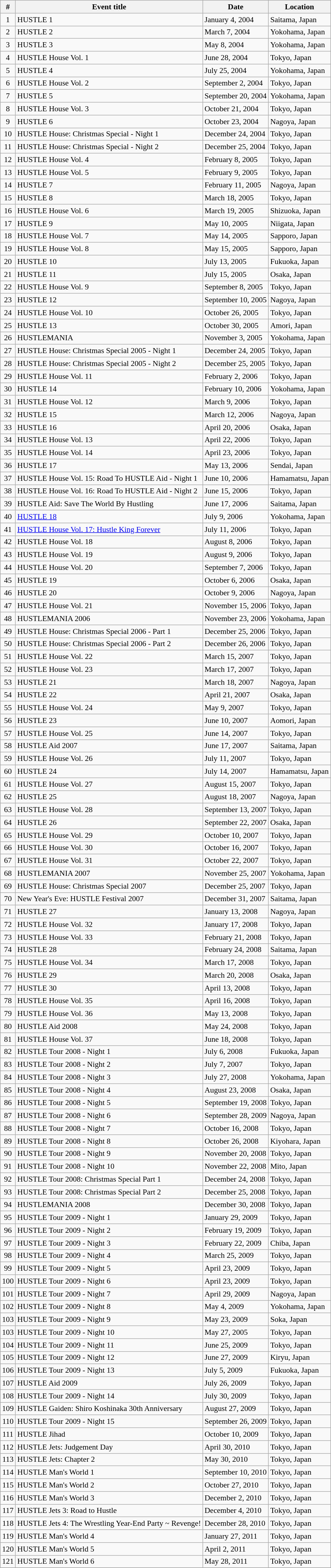<table class="sortable wikitable succession-box" style="font-size:90%;">
<tr>
<th Scope="col">#</th>
<th Scope="col">Event title</th>
<th Scope="col">Date</th>
<th Scope="col">Location</th>
</tr>
<tr>
<td align=center>1</td>
<td>HUSTLE 1</td>
<td>January 4, 2004</td>
<td>Saitama, Japan</td>
</tr>
<tr>
<td align=center>2</td>
<td>HUSTLE 2</td>
<td>March 7, 2004</td>
<td>Yokohama, Japan</td>
</tr>
<tr>
<td align=center>3</td>
<td>HUSTLE 3</td>
<td>May 8, 2004</td>
<td>Yokohama, Japan</td>
</tr>
<tr>
<td align=center>4</td>
<td>HUSTLE House Vol. 1</td>
<td>June 28, 2004</td>
<td>Tokyo, Japan</td>
</tr>
<tr>
<td align=center>5</td>
<td>HUSTLE 4</td>
<td>July 25, 2004</td>
<td>Yokohama, Japan</td>
</tr>
<tr>
<td align=center>6</td>
<td>HUSTLE House Vol. 2</td>
<td>September 2, 2004</td>
<td>Tokyo, Japan</td>
</tr>
<tr>
<td align=center>7</td>
<td>HUSTLE 5</td>
<td>September 20, 2004</td>
<td>Yokohama, Japan</td>
</tr>
<tr>
<td align=center>8</td>
<td>HUSTLE House Vol. 3</td>
<td>October 21, 2004</td>
<td>Tokyo, Japan</td>
</tr>
<tr>
<td align=center>9</td>
<td>HUSTLE 6</td>
<td>October 23, 2004</td>
<td>Nagoya, Japan</td>
</tr>
<tr>
<td align=center>10</td>
<td>HUSTLE House: Christmas Special - Night 1</td>
<td>December 24, 2004</td>
<td>Tokyo, Japan</td>
</tr>
<tr>
<td align=center>11</td>
<td>HUSTLE House: Christmas Special - Night 2</td>
<td>December 25, 2004</td>
<td>Tokyo, Japan</td>
</tr>
<tr>
<td align=center>12</td>
<td>HUSTLE House Vol. 4</td>
<td>February 8, 2005</td>
<td>Tokyo, Japan</td>
</tr>
<tr>
<td align=center>13</td>
<td>HUSTLE House Vol. 5</td>
<td>February 9, 2005</td>
<td>Tokyo, Japan</td>
</tr>
<tr>
<td align=center>14</td>
<td>HUSTLE 7</td>
<td>February 11, 2005</td>
<td>Nagoya, Japan</td>
</tr>
<tr>
<td align=center>15</td>
<td>HUSTLE 8</td>
<td>March 18, 2005</td>
<td>Tokyo, Japan</td>
</tr>
<tr>
<td align=center>16</td>
<td>HUSTLE House Vol. 6</td>
<td>March 19, 2005</td>
<td>Shizuoka, Japan</td>
</tr>
<tr>
<td align=center>17</td>
<td>HUSTLE 9</td>
<td>May 10, 2005</td>
<td>Niigata, Japan</td>
</tr>
<tr>
<td align=center>18</td>
<td>HUSTLE House Vol. 7</td>
<td>May 14, 2005</td>
<td>Sapporo, Japan</td>
</tr>
<tr>
<td align=center>19</td>
<td>HUSTLE House Vol. 8</td>
<td>May 15, 2005</td>
<td>Sapporo, Japan</td>
</tr>
<tr>
<td align=center>20</td>
<td>HUSTLE 10</td>
<td>July 13, 2005</td>
<td>Fukuoka, Japan</td>
</tr>
<tr>
<td align=center>21</td>
<td>HUSTLE 11</td>
<td>July 15, 2005</td>
<td>Osaka, Japan</td>
</tr>
<tr>
<td align=center>22</td>
<td>HUSTLE House Vol. 9</td>
<td>September 8, 2005</td>
<td>Tokyo, Japan</td>
</tr>
<tr>
<td align=center>23</td>
<td>HUSTLE 12</td>
<td>September 10, 2005</td>
<td>Nagoya, Japan</td>
</tr>
<tr>
<td align=center>24</td>
<td>HUSTLE House Vol. 10</td>
<td>October 26, 2005</td>
<td>Tokyo, Japan</td>
</tr>
<tr>
<td align=center>25</td>
<td>HUSTLE 13</td>
<td>October 30, 2005</td>
<td>Amori, Japan</td>
</tr>
<tr>
<td align=center>26</td>
<td>HUSTLEMANIA</td>
<td>November 3, 2005</td>
<td>Yokohama, Japan</td>
</tr>
<tr>
<td align=center>27</td>
<td>HUSTLE House: Christmas Special 2005 - Night 1</td>
<td>December 24, 2005</td>
<td>Tokyo, Japan</td>
</tr>
<tr>
<td align=center>28</td>
<td>HUSTLE House: Christmas Special 2005 - Night 2</td>
<td>December 25, 2005</td>
<td>Tokyo, Japan</td>
</tr>
<tr>
<td align=center>29</td>
<td>HUSTLE House Vol. 11</td>
<td>February 2, 2006</td>
<td>Tokyo, Japan</td>
</tr>
<tr>
<td align=center>30</td>
<td>HUSTLE 14</td>
<td>February 10, 2006</td>
<td>Yokohama, Japan</td>
</tr>
<tr>
<td align=center>31</td>
<td>HUSTLE House Vol. 12</td>
<td>March 9, 2006</td>
<td>Tokyo, Japan</td>
</tr>
<tr>
<td align=center>32</td>
<td>HUSTLE 15</td>
<td>March 12, 2006</td>
<td>Nagoya, Japan</td>
</tr>
<tr>
<td align=center>33</td>
<td>HUSTLE 16</td>
<td>April 20, 2006</td>
<td>Osaka, Japan</td>
</tr>
<tr>
<td align=center>34</td>
<td>HUSTLE House Vol. 13</td>
<td>April 22, 2006</td>
<td>Tokyo, Japan</td>
</tr>
<tr>
<td align=center>35</td>
<td>HUSTLE House Vol. 14</td>
<td>April 23, 2006</td>
<td>Tokyo, Japan</td>
</tr>
<tr>
<td align=center>36</td>
<td>HUSTLE 17</td>
<td>May 13, 2006</td>
<td>Sendai, Japan</td>
</tr>
<tr>
<td align=center>37</td>
<td>HUSTLE House Vol. 15: Road To HUSTLE Aid - Night 1</td>
<td>June 10, 2006</td>
<td>Hamamatsu, Japan</td>
</tr>
<tr>
<td align=center>38</td>
<td>HUSTLE House Vol. 16: Road To HUSTLE Aid - Night 2</td>
<td>June 15, 2006</td>
<td>Tokyo, Japan</td>
</tr>
<tr>
<td align=center>39</td>
<td>HUSTLE Aid: Save The World By Hustling</td>
<td>June 17, 2006</td>
<td>Saitama, Japan</td>
</tr>
<tr>
<td align=center>40</td>
<td><a href='#'>HUSTLE 18</a></td>
<td>July 9, 2006</td>
<td>Yokohama, Japan</td>
</tr>
<tr>
<td align=center>41</td>
<td><a href='#'>HUSTLE House Vol. 17: Hustle King Forever</a></td>
<td>July 11, 2006</td>
<td>Tokyo, Japan</td>
</tr>
<tr>
<td align=center>42</td>
<td>HUSTLE House Vol. 18</td>
<td>August 8, 2006</td>
<td>Tokyo, Japan</td>
</tr>
<tr>
<td align=center>43</td>
<td>HUSTLE House Vol. 19</td>
<td>August 9, 2006</td>
<td>Tokyo, Japan</td>
</tr>
<tr>
<td align=center>44</td>
<td>HUSTLE House Vol. 20</td>
<td>September 7, 2006</td>
<td>Tokyo, Japan</td>
</tr>
<tr>
<td align=center>45</td>
<td>HUSTLE 19</td>
<td>October 6, 2006</td>
<td>Osaka, Japan</td>
</tr>
<tr>
<td align=center>46</td>
<td>HUSTLE 20</td>
<td>October 9, 2006</td>
<td>Nagoya, Japan</td>
</tr>
<tr>
<td align=center>47</td>
<td>HUSTLE House Vol. 21</td>
<td>November 15, 2006</td>
<td>Tokyo, Japan</td>
</tr>
<tr>
<td align=center>48</td>
<td>HUSTLEMANIA 2006</td>
<td>November 23, 2006</td>
<td>Yokohama, Japan</td>
</tr>
<tr>
<td align=center>49</td>
<td>HUSTLE House: Christmas Special 2006 - Part 1</td>
<td>December 25, 2006</td>
<td>Tokyo, Japan</td>
</tr>
<tr>
<td align=center>50</td>
<td>HUSTLE House: Christmas Special 2006 - Part 2</td>
<td>December 26, 2006</td>
<td>Tokyo, Japan</td>
</tr>
<tr>
<td align=center>51</td>
<td>HUSTLE House Vol. 22</td>
<td>March 15, 2007</td>
<td>Tokyo, Japan</td>
</tr>
<tr>
<td align=center>52</td>
<td>HUSTLE House Vol. 23</td>
<td>March 17, 2007</td>
<td>Tokyo, Japan</td>
</tr>
<tr>
<td align=center>53</td>
<td>HUSTLE 21</td>
<td>March 18, 2007</td>
<td>Nagoya, Japan</td>
</tr>
<tr>
<td align=center>54</td>
<td>HUSTLE 22</td>
<td>April 21, 2007</td>
<td>Osaka, Japan</td>
</tr>
<tr>
<td align=center>55</td>
<td>HUSTLE House Vol. 24</td>
<td>May 9, 2007</td>
<td>Tokyo, Japan</td>
</tr>
<tr>
<td align=center>56</td>
<td>HUSTLE 23</td>
<td>June 10, 2007</td>
<td>Aomori, Japan</td>
</tr>
<tr>
<td align=center>57</td>
<td>HUSTLE House Vol. 25</td>
<td>June 14, 2007</td>
<td>Tokyo, Japan</td>
</tr>
<tr>
<td align=center>58</td>
<td>HUSTLE Aid 2007</td>
<td>June 17, 2007</td>
<td>Saitama, Japan</td>
</tr>
<tr>
<td align=center>59</td>
<td>HUSTLE House Vol. 26</td>
<td>July 11, 2007</td>
<td>Tokyo, Japan</td>
</tr>
<tr>
<td align=center>60</td>
<td>HUSTLE 24</td>
<td>July 14, 2007</td>
<td>Hamamatsu, Japan</td>
</tr>
<tr>
<td align=center>61</td>
<td>HUSTLE House Vol. 27</td>
<td>August 15, 2007</td>
<td>Tokyo, Japan</td>
</tr>
<tr>
<td align=center>62</td>
<td>HUSTLE 25</td>
<td>August 18, 2007</td>
<td>Nagoya, Japan</td>
</tr>
<tr>
<td align=center>63</td>
<td>HUSTLE House Vol. 28</td>
<td>September 13, 2007</td>
<td>Tokyo, Japan</td>
</tr>
<tr>
<td align=center>64</td>
<td>HUSTLE 26</td>
<td>September 22, 2007</td>
<td>Osaka, Japan</td>
</tr>
<tr>
<td align=center>65</td>
<td>HUSTLE House Vol. 29</td>
<td>October 10, 2007</td>
<td>Tokyo, Japan</td>
</tr>
<tr>
<td align=center>66</td>
<td>HUSTLE House Vol. 30</td>
<td>October 16, 2007</td>
<td>Tokyo, Japan</td>
</tr>
<tr>
<td align=center>67</td>
<td>HUSTLE House Vol. 31</td>
<td>October 22, 2007</td>
<td>Tokyo, Japan</td>
</tr>
<tr>
<td align=center>68</td>
<td>HUSTLEMANIA 2007</td>
<td>November 25, 2007</td>
<td>Yokohama, Japan</td>
</tr>
<tr>
<td align=center>69</td>
<td>HUSTLE House: Christmas Special 2007</td>
<td>December 25, 2007</td>
<td>Tokyo, Japan</td>
</tr>
<tr>
<td align=center>70</td>
<td>New Year's Eve: HUSTLE Festival 2007</td>
<td>December 31, 2007</td>
<td>Saitama, Japan</td>
</tr>
<tr>
<td align=center>71</td>
<td>HUSTLE 27</td>
<td>January 13, 2008</td>
<td>Nagoya, Japan</td>
</tr>
<tr>
<td align=center>72</td>
<td>HUSTLE House Vol. 32</td>
<td>January 17, 2008</td>
<td>Tokyo, Japan</td>
</tr>
<tr>
<td align=center>73</td>
<td>HUSTLE House Vol. 33</td>
<td>February 21, 2008</td>
<td>Tokyo, Japan</td>
</tr>
<tr>
<td align=center>74</td>
<td>HUSTLE 28</td>
<td>February 24, 2008</td>
<td>Saitama, Japan</td>
</tr>
<tr>
<td align=center>75</td>
<td>HUSTLE House Vol. 34</td>
<td>March 17, 2008</td>
<td>Tokyo, Japan</td>
</tr>
<tr>
<td align=center>76</td>
<td>HUSTLE 29</td>
<td>March 20, 2008</td>
<td>Osaka, Japan</td>
</tr>
<tr>
<td align=center>77</td>
<td>HUSTLE 30</td>
<td>April 13, 2008</td>
<td>Tokyo, Japan</td>
</tr>
<tr>
<td align=center>78</td>
<td>HUSTLE House Vol. 35</td>
<td>April 16, 2008</td>
<td>Tokyo, Japan</td>
</tr>
<tr>
<td align=center>79</td>
<td>HUSTLE House Vol. 36</td>
<td>May 13, 2008</td>
<td>Tokyo, Japan</td>
</tr>
<tr>
<td align=center>80</td>
<td>HUSTLE Aid 2008</td>
<td>May 24, 2008</td>
<td>Tokyo, Japan</td>
</tr>
<tr>
<td align=center>81</td>
<td>HUSTLE House Vol. 37</td>
<td>June 18, 2008</td>
<td>Tokyo, Japan</td>
</tr>
<tr>
<td align=center>82</td>
<td>HUSTLE Tour 2008 - Night 1</td>
<td>July 6, 2008</td>
<td>Fukuoka, Japan</td>
</tr>
<tr>
<td align=center>83</td>
<td>HUSTLE Tour 2008 - Night 2</td>
<td>July 7, 2007</td>
<td>Tokyo, Japan</td>
</tr>
<tr>
<td align=center>84</td>
<td>HUSTLE Tour 2008 - Night 3</td>
<td>July 27, 2008</td>
<td>Yokohama, Japan</td>
</tr>
<tr>
<td align=center>85</td>
<td>HUSTLE Tour 2008 - Night 4</td>
<td>August 23, 2008</td>
<td>Osaka, Japan</td>
</tr>
<tr>
<td align=center>86</td>
<td>HUSTLE Tour 2008 - Night 5</td>
<td>September 19, 2008</td>
<td>Tokyo, Japan</td>
</tr>
<tr>
<td align=center>87</td>
<td>HUSTLE Tour 2008 - Night 6</td>
<td>September 28, 2009</td>
<td>Nagoya, Japan</td>
</tr>
<tr>
<td align=center>88</td>
<td>HUSTLE Tour 2008 - Night 7</td>
<td>October 16, 2008</td>
<td>Tokyo, Japan</td>
</tr>
<tr>
<td align=center>89</td>
<td>HUSTLE Tour 2008 - Night 8</td>
<td>October 26, 2008</td>
<td>Kiyohara, Japan</td>
</tr>
<tr>
<td align=center>90</td>
<td>HUSTLE Tour 2008 - Night 9</td>
<td>November 20, 2008</td>
<td>Tokyo, Japan</td>
</tr>
<tr>
<td align=center>91</td>
<td>HUSTLE Tour 2008 - Night 10</td>
<td>November 22, 2008</td>
<td>Mito, Japan</td>
</tr>
<tr>
<td align=center>92</td>
<td>HUSTLE Tour 2008: Christmas Special Part 1</td>
<td>December 24, 2008</td>
<td>Tokyo, Japan</td>
</tr>
<tr>
<td align=center>93</td>
<td>HUSTLE Tour 2008: Christmas Special Part 2</td>
<td>December 25, 2008</td>
<td>Tokyo, Japan</td>
</tr>
<tr>
<td align=center>94</td>
<td>HUSTLEMANIA 2008</td>
<td>December 30, 2008</td>
<td>Tokyo, Japan</td>
</tr>
<tr>
<td align=center>95</td>
<td>HUSTLE Tour 2009 - Night 1</td>
<td>January 29, 2009</td>
<td>Tokyo, Japan</td>
</tr>
<tr>
<td align=center>96</td>
<td>HUSTLE Tour 2009 - Night 2</td>
<td>February 19, 2009</td>
<td>Tokyo, Japan</td>
</tr>
<tr>
<td align=center>97</td>
<td>HUSTLE Tour 2009 - Night 3</td>
<td>February 22, 2009</td>
<td>Chiba, Japan</td>
</tr>
<tr>
<td align=center>98</td>
<td>HUSTLE Tour 2009 - Night 4</td>
<td>March 25, 2009</td>
<td>Tokyo, Japan</td>
</tr>
<tr>
<td align=center>99</td>
<td>HUSTLE Tour 2009 - Night 5</td>
<td>April 23, 2009</td>
<td>Tokyo, Japan</td>
</tr>
<tr>
<td align=center>100</td>
<td>HUSTLE Tour 2009 - Night 6</td>
<td>April 23, 2009</td>
<td>Tokyo, Japan</td>
</tr>
<tr>
<td align=center>101</td>
<td>HUSTLE Tour 2009 - Night 7</td>
<td>April 29, 2009</td>
<td>Nagoya, Japan</td>
</tr>
<tr>
<td align=center>102</td>
<td>HUSTLE Tour 2009 - Night 8</td>
<td>May 4, 2009</td>
<td>Yokohama, Japan</td>
</tr>
<tr>
<td align=center>103</td>
<td>HUSTLE Tour 2009 - Night 9</td>
<td>May 23, 2009</td>
<td>Soka, Japan</td>
</tr>
<tr>
<td align=center>103</td>
<td>HUSTLE Tour 2009 - Night 10</td>
<td>May 27, 2005</td>
<td>Tokyo, Japan</td>
</tr>
<tr>
<td align=center>104</td>
<td>HUSTLE Tour 2009 - Night 11</td>
<td>June 25, 2009</td>
<td>Tokyo, Japan</td>
</tr>
<tr>
<td align=center>105</td>
<td>HUSTLE Tour 2009 - Night 12</td>
<td>June 27, 2009</td>
<td>Kiryu, Japan</td>
</tr>
<tr>
<td align=center>106</td>
<td>HUSTLE Tour 2009 - Night 13</td>
<td>July 5, 2009</td>
<td>Fukuoka, Japan</td>
</tr>
<tr>
<td align=center>107</td>
<td>HUSTLE Aid 2009</td>
<td>July 26, 2009</td>
<td>Tokyo, Japan</td>
</tr>
<tr>
<td align=center>108</td>
<td>HUSTLE Tour 2009 - Night 14</td>
<td>July 30, 2009</td>
<td>Tokyo, Japan</td>
</tr>
<tr>
<td align=center>109</td>
<td>HUSTLE Gaiden: Shiro Koshinaka 30th Anniversary</td>
<td>August 27, 2009</td>
<td>Tokyo, Japan</td>
</tr>
<tr>
<td align=center>110</td>
<td>HUSTLE Tour 2009 - Night 15</td>
<td>September 26, 2009</td>
<td>Tokyo, Japan</td>
</tr>
<tr>
<td align=center>111</td>
<td>HUSTLE Jihad</td>
<td>October 10, 2009</td>
<td>Tokyo, Japan</td>
</tr>
<tr>
<td align=center>112</td>
<td>HUSTLE Jets: Judgement Day</td>
<td>April 30, 2010</td>
<td>Tokyo, Japan</td>
</tr>
<tr>
<td align=center>113</td>
<td>HUSTLE Jets: Chapter 2</td>
<td>May 30, 2010</td>
<td>Tokyo, Japan</td>
</tr>
<tr>
<td align=center>114</td>
<td>HUSTLE Man's World 1</td>
<td>September 10, 2010</td>
<td>Tokyo, Japan</td>
</tr>
<tr>
<td align=center>115</td>
<td>HUSTLE Man's World 2</td>
<td>October 27, 2010</td>
<td>Tokyo, Japan</td>
</tr>
<tr>
<td align=center>116</td>
<td>HUSTLE Man's World 3</td>
<td>December 2, 2010</td>
<td>Tokyo, Japan</td>
</tr>
<tr>
<td align=center>117</td>
<td>HUSTLE Jets 3: Road to Hustle</td>
<td>December 4, 2010</td>
<td>Tokyo, Japan</td>
</tr>
<tr>
<td align=center>118</td>
<td>HUSTLE Jets 4: The Wrestling Year-End Party ~ Revenge!</td>
<td>December 28, 2010</td>
<td>Tokyo, Japan</td>
</tr>
<tr>
<td align=center>119</td>
<td>HUSTLE Man's World 4</td>
<td>January 27, 2011</td>
<td>Tokyo, Japan</td>
</tr>
<tr>
<td align=center>120</td>
<td>HUSTLE Man's World 5</td>
<td>April 2, 2011</td>
<td>Tokyo, Japan</td>
</tr>
<tr>
<td align=center>121</td>
<td>HUSTLE Man's World 6</td>
<td>May 28, 2011</td>
<td>Tokyo, Japan</td>
</tr>
<tr>
</tr>
</table>
